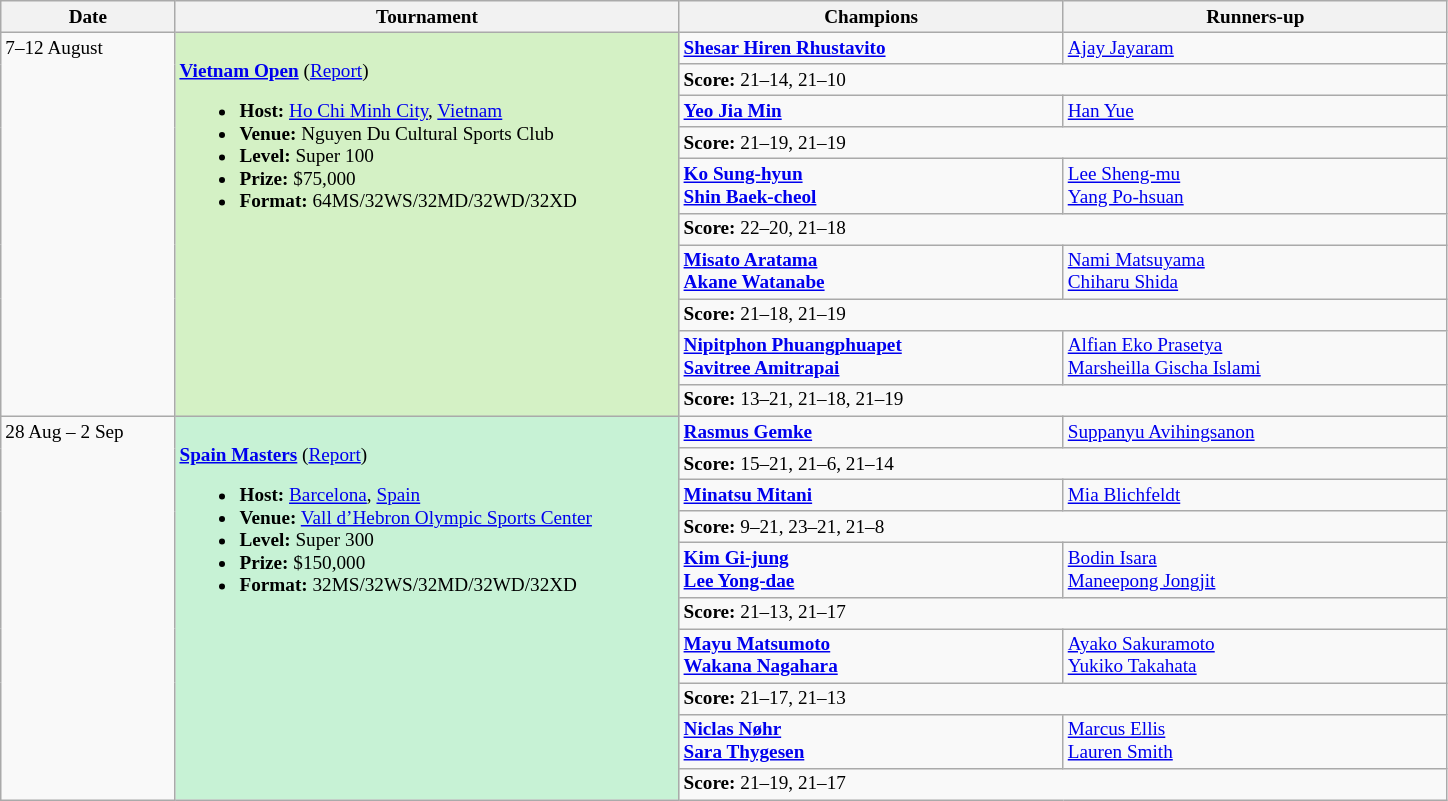<table class=wikitable style=font-size:80%>
<tr>
<th width=110>Date</th>
<th width=330>Tournament</th>
<th width=250>Champions</th>
<th width=250>Runners-up</th>
</tr>
<tr valign=top>
<td rowspan=10>7–12 August</td>
<td style="background:#D4F1C5;" rowspan="10"><br><strong><a href='#'>Vietnam Open</a></strong> (<a href='#'>Report</a>)<ul><li><strong>Host:</strong> <a href='#'>Ho Chi Minh City</a>, <a href='#'>Vietnam</a></li><li><strong>Venue:</strong> Nguyen Du Cultural Sports Club</li><li><strong>Level:</strong> Super 100</li><li><strong>Prize:</strong> $75,000</li><li><strong>Format:</strong> 64MS/32WS/32MD/32WD/32XD</li></ul></td>
<td><strong> <a href='#'>Shesar Hiren Rhustavito</a></strong></td>
<td> <a href='#'>Ajay Jayaram</a></td>
</tr>
<tr>
<td colspan=2><strong>Score:</strong> 21–14, 21–10</td>
</tr>
<tr valign=top>
<td><strong> <a href='#'>Yeo Jia Min</a></strong></td>
<td> <a href='#'>Han Yue</a></td>
</tr>
<tr>
<td colspan=2><strong>Score:</strong> 21–19, 21–19</td>
</tr>
<tr valign=top>
<td><strong> <a href='#'>Ko Sung-hyun</a><br> <a href='#'>Shin Baek-cheol</a></strong></td>
<td> <a href='#'>Lee Sheng-mu</a><br> <a href='#'>Yang Po-hsuan</a></td>
</tr>
<tr>
<td colspan=2><strong>Score:</strong> 22–20, 21–18</td>
</tr>
<tr valign=top>
<td><strong> <a href='#'>Misato Aratama</a><br> <a href='#'>Akane Watanabe</a></strong></td>
<td> <a href='#'>Nami Matsuyama</a><br> <a href='#'>Chiharu Shida</a></td>
</tr>
<tr>
<td colspan=2><strong>Score:</strong> 21–18, 21–19</td>
</tr>
<tr valign=top>
<td><strong> <a href='#'>Nipitphon Phuangphuapet</a><br> <a href='#'>Savitree Amitrapai</a></strong></td>
<td> <a href='#'>Alfian Eko Prasetya</a><br> <a href='#'>Marsheilla Gischa Islami</a></td>
</tr>
<tr>
<td colspan=2><strong>Score:</strong> 13–21, 21–18, 21–19</td>
</tr>
<tr valign=top>
<td rowspan=10>28 Aug – 2 Sep</td>
<td style="background:#C7F2D5;" rowspan="10"><br><strong><a href='#'>Spain Masters</a></strong> (<a href='#'>Report</a>)<ul><li><strong>Host:</strong> <a href='#'>Barcelona</a>, <a href='#'>Spain</a></li><li><strong>Venue:</strong> <a href='#'>Vall d’Hebron Olympic Sports Center</a></li><li><strong>Level:</strong> Super 300</li><li><strong>Prize:</strong> $150,000</li><li><strong>Format:</strong> 32MS/32WS/32MD/32WD/32XD</li></ul></td>
<td><strong> <a href='#'>Rasmus Gemke</a></strong></td>
<td> <a href='#'>Suppanyu Avihingsanon</a></td>
</tr>
<tr>
<td colspan=2><strong>Score:</strong> 15–21, 21–6, 21–14</td>
</tr>
<tr valign=top>
<td><strong> <a href='#'>Minatsu Mitani</a></strong></td>
<td> <a href='#'>Mia Blichfeldt</a></td>
</tr>
<tr>
<td colspan=2><strong>Score:</strong> 9–21, 23–21, 21–8</td>
</tr>
<tr valign=top>
<td><strong> <a href='#'>Kim Gi-jung</a><br> <a href='#'>Lee Yong-dae</a></strong></td>
<td> <a href='#'>Bodin Isara</a><br> <a href='#'>Maneepong Jongjit</a></td>
</tr>
<tr>
<td colspan=2><strong>Score:</strong> 21–13, 21–17</td>
</tr>
<tr valign=top>
<td><strong> <a href='#'>Mayu Matsumoto</a><br> <a href='#'>Wakana Nagahara</a></strong></td>
<td> <a href='#'>Ayako Sakuramoto</a><br> <a href='#'>Yukiko Takahata</a></td>
</tr>
<tr>
<td colspan=2><strong>Score:</strong> 21–17, 21–13</td>
</tr>
<tr valign=top>
<td><strong> <a href='#'>Niclas Nøhr</a><br> <a href='#'>Sara Thygesen</a></strong></td>
<td> <a href='#'>Marcus Ellis</a><br> <a href='#'>Lauren Smith</a></td>
</tr>
<tr>
<td colspan=2><strong>Score:</strong> 21–19, 21–17</td>
</tr>
</table>
